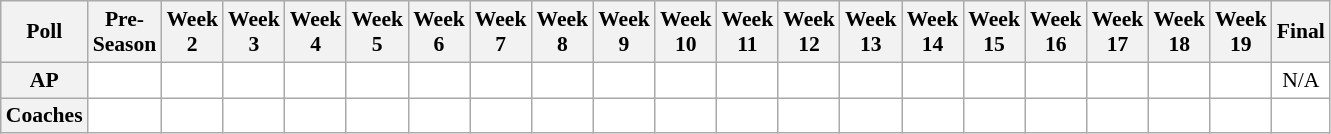<table class="wikitable" style="white-space:nowrap;font-size:90%">
<tr>
<th>Poll</th>
<th>Pre-<br>Season</th>
<th>Week<br>2</th>
<th>Week<br>3</th>
<th>Week<br>4</th>
<th>Week<br>5</th>
<th>Week<br>6</th>
<th>Week<br>7</th>
<th>Week<br>8</th>
<th>Week<br>9</th>
<th>Week<br>10</th>
<th>Week<br>11</th>
<th>Week<br>12</th>
<th>Week<br>13</th>
<th>Week<br>14</th>
<th>Week<br>15</th>
<th>Week<br>16</th>
<th>Week<br>17</th>
<th>Week<br>18</th>
<th>Week<br>19</th>
<th>Final</th>
</tr>
<tr style="text-align:center;">
<th>AP</th>
<td style="background:#FFF;"></td>
<td style="background:#FFF;"></td>
<td style="background:#FFF;"></td>
<td style="background:#FFF;"></td>
<td style="background:#FFF;"></td>
<td style="background:#FFF;"></td>
<td style="background:#FFF;"></td>
<td style="background:#FFF;"></td>
<td style="background:#FFF;"></td>
<td style="background:#FFF;"></td>
<td style="background:#FFF;"></td>
<td style="background:#FFF;"></td>
<td style="background:#FFF;"></td>
<td style="background:#FFF;"></td>
<td style="background:#FFF;"></td>
<td style="background:#FFF;"></td>
<td style="background:#FFF;"></td>
<td style="background:#FFF;"></td>
<td style="background:#FFF;"></td>
<td style="background:#FFF;">N/A</td>
</tr>
<tr style="text-align:center;">
<th>Coaches</th>
<td style="background:#FFF;"></td>
<td style="background:#FFF;"></td>
<td style="background:#FFF;"></td>
<td style="background:#FFF;"></td>
<td style="background:#FFF;"></td>
<td style="background:#FFF;"></td>
<td style="background:#FFF;"></td>
<td style="background:#FFF;"></td>
<td style="background:#FFF;"></td>
<td style="background:#FFF;"></td>
<td style="background:#FFF;"></td>
<td style="background:#FFF;"></td>
<td style="background:#FFF;"></td>
<td style="background:#FFF;"></td>
<td style="background:#FFF;"></td>
<td style="background:#FFF;"></td>
<td style="background:#FFF;"></td>
<td style="background:#FFF;"></td>
<td style="background:#FFF;"></td>
<td style="background:#FFF;"></td>
</tr>
</table>
